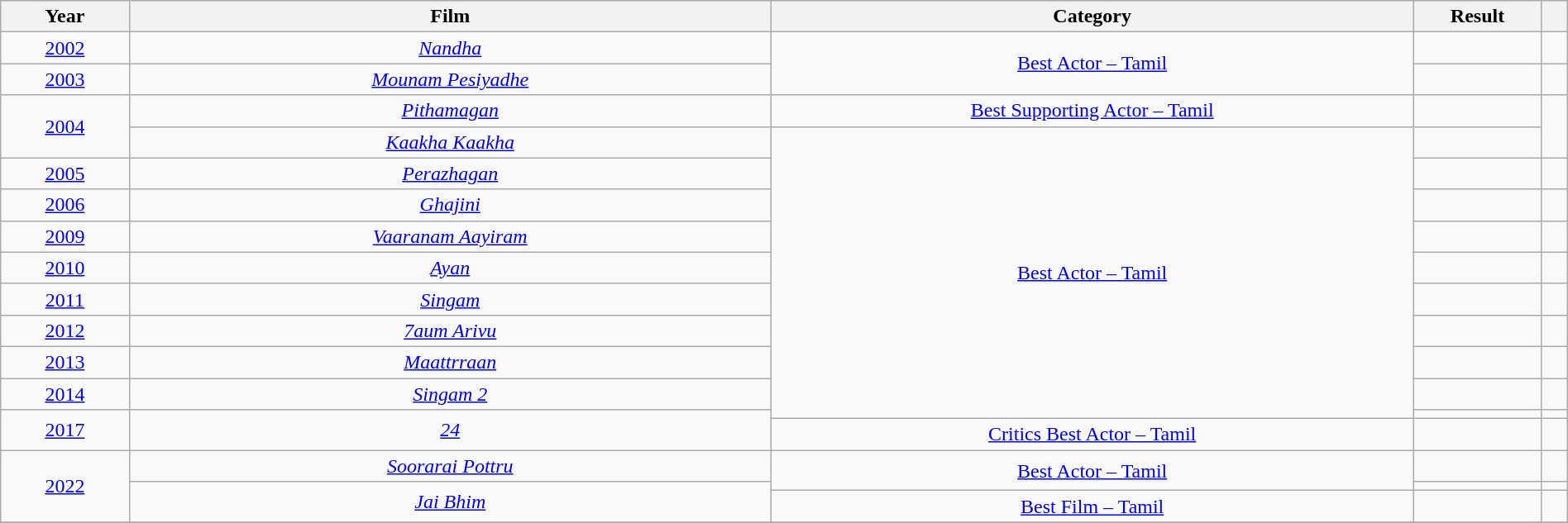<table class="wikitable sortable" style="width:100%;">
<tr>
<th style="width:5%;">Year</th>
<th style="width:25%;">Film</th>
<th style="width:25%;">Category</th>
<th style="width:5%;">Result</th>
<th style="width:1%;" class="unsortable"></th>
</tr>
<tr>
<td style="text-align:center;" rowspan="1"><a href='#'>2002</a></td>
<td style="text-align:center;"><em><a href='#'>Nandha</a></em></td>
<td rowspan="2" style="text-align:center;"><a href='#'>Best Actor – Tamil</a></td>
<td></td>
<td></td>
</tr>
<tr>
<td style="text-align:center;" rowspan="1"><a href='#'>2003</a></td>
<td style="text-align:center;"><em><a href='#'>Mounam Pesiyadhe</a></em></td>
<td></td>
<td></td>
</tr>
<tr>
<td style="text-align:center;" rowspan="2"><a href='#'>2004</a></td>
<td style="text-align:center;"><em><a href='#'>Pithamagan</a></em></td>
<td style="text-align:center;"><a href='#'>Best Supporting Actor – Tamil</a></td>
<td></td>
<td rowspan="2"></td>
</tr>
<tr>
<td style="text-align:center;"><em><a href='#'>Kaakha Kaakha</a></em></td>
<td style="text-align:center;" rowspan="10"><a href='#'>Best Actor – Tamil</a></td>
<td></td>
</tr>
<tr>
<td style="text-align:center;"><a href='#'>2005</a></td>
<td style="text-align:center;"><em><a href='#'>Perazhagan</a></em></td>
<td></td>
<td></td>
</tr>
<tr>
<td style="text-align:center;"><a href='#'>2006</a></td>
<td style="text-align:center;"><em><a href='#'>Ghajini</a></em></td>
<td></td>
<td></td>
</tr>
<tr>
<td style="text-align:center;"><a href='#'>2009</a></td>
<td style="text-align:center;"><em><a href='#'>Vaaranam Aayiram</a></em></td>
<td></td>
<td></td>
</tr>
<tr>
<td style="text-align:center;"><a href='#'>2010</a></td>
<td style="text-align:center;"><em><a href='#'>Ayan</a></em></td>
<td></td>
<td></td>
</tr>
<tr>
<td style="text-align:center;"><a href='#'>2011</a></td>
<td style="text-align:center;"><em><a href='#'>Singam</a></em></td>
<td></td>
<td></td>
</tr>
<tr>
<td style="text-align:center;"><a href='#'>2012</a></td>
<td style="text-align:center;"><em><a href='#'>7aum Arivu</a></em></td>
<td></td>
<td></td>
</tr>
<tr>
<td style="text-align:center;"><a href='#'>2013</a></td>
<td style="text-align:center;"><em><a href='#'>Maattrraan</a></em></td>
<td></td>
<td></td>
</tr>
<tr>
<td style="text-align:center;"><a href='#'>2014</a></td>
<td style="text-align:center;"><em><a href='#'>Singam 2</a></em></td>
<td></td>
<td></td>
</tr>
<tr>
<td style="text-align:center;" rowspan="2"><a href='#'>2017</a></td>
<td style="text-align:center;" rowspan="2"><em><a href='#'>24</a></em></td>
<td></td>
<td></td>
</tr>
<tr>
<td style="text-align:center;"><a href='#'>Critics Best Actor – Tamil</a></td>
<td></td>
<td></td>
</tr>
<tr>
<td style="text-align:center;" rowspan="3"><a href='#'>2022</a></td>
<td style="text-align:center;" rowspan="1"><em><a href='#'>Soorarai Pottru</a></em></td>
<td rowspan="2" style="text-align:center;"><a href='#'>Best Actor – Tamil</a></td>
<td></td>
<td></td>
</tr>
<tr>
<td style="text-align:center;" rowspan="2"><em><a href='#'>Jai Bhim</a></em></td>
<td></td>
<td></td>
</tr>
<tr>
<td style="text-align:center;"><a href='#'>Best Film – Tamil</a></td>
<td></td>
<td></td>
</tr>
<tr>
</tr>
</table>
